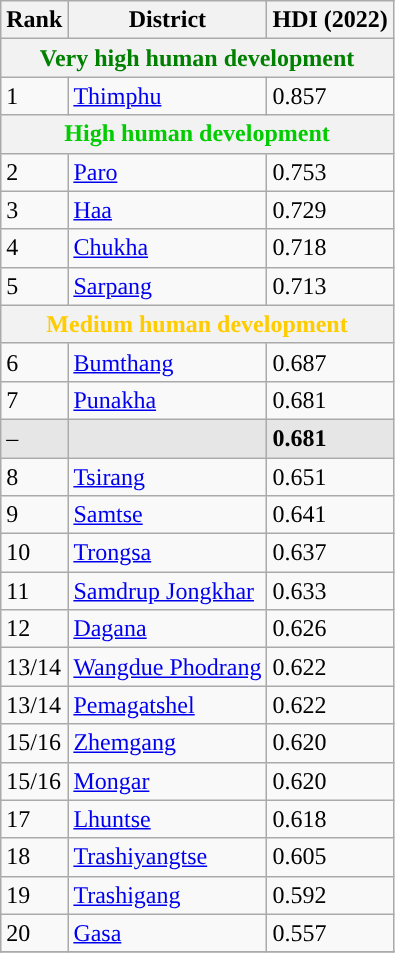<table class="wikitable sortable">
<tr>
<th class="sort">Rank</th>
<th class="sort">District</th>
<th class="sort">HDI (2022)</th>
</tr>
<tr>
<th colspan="3" style="color:green; ">Very high human development</th>
</tr>
<tr>
<td>1</td>
<td style="text-align:left"><a href='#'>Thimphu</a></td>
<td>0.857</td>
</tr>
<tr>
<th colspan="3" style="color:#0c0;">High human development</th>
</tr>
<tr>
<td>2</td>
<td style="text-align:left"><a href='#'>Paro</a></td>
<td>0.753</td>
</tr>
<tr>
<td>3</td>
<td style="text-align:left"><a href='#'>Haa</a></td>
<td>0.729</td>
</tr>
<tr>
<td>4</td>
<td style="text-align:left"><a href='#'>Chukha</a></td>
<td>0.718</td>
</tr>
<tr>
<td>5</td>
<td style="text-align:left"><a href='#'>Sarpang</a></td>
<td>0.713</td>
</tr>
<tr>
<th colspan="3" style="color:#fc0;">Medium human development</th>
</tr>
<tr>
<td>6</td>
<td style="text-align:left"><a href='#'>Bumthang</a></td>
<td>0.687</td>
</tr>
<tr>
<td>7</td>
<td style="text-align:left"><a href='#'>Punakha</a></td>
<td>0.681</td>
</tr>
<tr style="background:#e6e6e6">
<td>–</td>
<td style="text-align:left"><strong></strong></td>
<td><strong>0.681</strong></td>
</tr>
<tr>
<td>8</td>
<td style="text-align:left"><a href='#'>Tsirang</a></td>
<td>0.651</td>
</tr>
<tr>
<td>9</td>
<td style="text-align:left"><a href='#'>Samtse</a></td>
<td>0.641</td>
</tr>
<tr>
<td>10</td>
<td style="text-align:left"><a href='#'>Trongsa</a></td>
<td>0.637</td>
</tr>
<tr>
<td>11</td>
<td style="text-align:left"><a href='#'>Samdrup Jongkhar</a></td>
<td>0.633</td>
</tr>
<tr>
<td>12</td>
<td style="text-align:left"><a href='#'>Dagana</a></td>
<td>0.626</td>
</tr>
<tr>
<td>13/14</td>
<td style="text-align:left"><a href='#'>Wangdue Phodrang</a></td>
<td>0.622</td>
</tr>
<tr>
<td>13/14</td>
<td style="text-align:left"><a href='#'>Pemagatshel</a></td>
<td>0.622</td>
</tr>
<tr>
<td>15/16</td>
<td style="text-align:left"><a href='#'>Zhemgang</a></td>
<td>0.620</td>
</tr>
<tr>
<td>15/16</td>
<td style="text-align:left"><a href='#'>Mongar</a></td>
<td>0.620</td>
</tr>
<tr>
<td>17</td>
<td style="text-align:left"><a href='#'>Lhuntse</a></td>
<td>0.618</td>
</tr>
<tr>
<td>18</td>
<td style="text-align:left"><a href='#'>Trashiyangtse</a></td>
<td>0.605</td>
</tr>
<tr>
<td>19</td>
<td style="text-align:left"><a href='#'>Trashigang</a></td>
<td>0.592</td>
</tr>
<tr>
<td>20</td>
<td style="text-align:left"><a href='#'>Gasa</a></td>
<td>0.557</td>
</tr>
<tr>
</tr>
</table>
